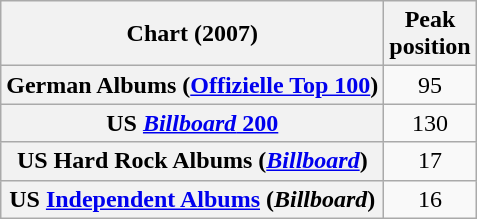<table class="wikitable sortable plainrowheaders">
<tr>
<th scope="col">Chart (2007)</th>
<th scope="col">Peak<br>position</th>
</tr>
<tr>
<th scope="row">German Albums (<a href='#'>Offizielle Top 100</a>)</th>
<td align="center">95</td>
</tr>
<tr>
<th scope="row">US <a href='#'><em>Billboard</em> 200</a></th>
<td align="center">130</td>
</tr>
<tr>
<th scope="row">US Hard Rock Albums (<em><a href='#'>Billboard</a></em>)</th>
<td align="center">17</td>
</tr>
<tr>
<th scope="row">US <a href='#'>Independent Albums</a> (<em>Billboard</em>)</th>
<td align="center">16</td>
</tr>
</table>
